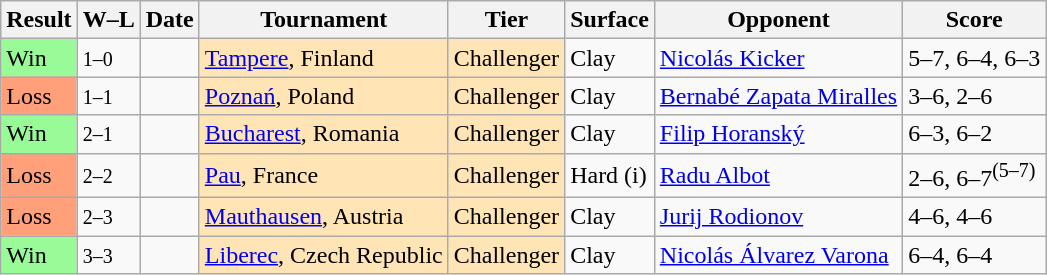<table class="sortable wikitable">
<tr>
<th>Result</th>
<th class="unsortable">W–L</th>
<th>Date</th>
<th>Tournament</th>
<th>Tier</th>
<th>Surface</th>
<th>Opponent</th>
<th class="unsortable">Score</th>
</tr>
<tr>
<td bgcolor=98FB98>Win</td>
<td><small>1–0</small></td>
<td><a href='#'></a></td>
<td style="background:moccasin;"><a href='#'>Tampere</a>, Finland</td>
<td style="background:moccasin;">Challenger</td>
<td>Clay</td>
<td> <a href='#'>Nicolás Kicker</a></td>
<td>5–7, 6–4, 6–3</td>
</tr>
<tr>
<td bgcolor=FFA07A>Loss</td>
<td><small>1–1</small></td>
<td><a href='#'></a></td>
<td style="background:moccasin;"><a href='#'>Poznań</a>, Poland</td>
<td style="background:moccasin;">Challenger</td>
<td>Clay</td>
<td> <a href='#'>Bernabé Zapata Miralles</a></td>
<td>3–6, 2–6</td>
</tr>
<tr>
<td bgcolor=98FB98>Win</td>
<td><small>2–1</small></td>
<td><a href='#'></a></td>
<td style="background:moccasin;"><a href='#'>Bucharest</a>, Romania</td>
<td style="background:moccasin;">Challenger</td>
<td>Clay</td>
<td> <a href='#'>Filip Horanský</a></td>
<td>6–3, 6–2</td>
</tr>
<tr>
<td bgcolor=FFA07A>Loss</td>
<td><small>2–2</small></td>
<td><a href='#'></a></td>
<td style="background:moccasin;"><a href='#'>Pau</a>, France</td>
<td style="background:moccasin;">Challenger</td>
<td>Hard (i)</td>
<td> <a href='#'>Radu Albot</a></td>
<td>2–6, 6–7<sup>(5–7)</sup></td>
</tr>
<tr>
<td bgcolor=FFA07A>Loss</td>
<td><small>2–3</small></td>
<td><a href='#'></a></td>
<td style="background:moccasin;"><a href='#'>Mauthausen</a>, Austria</td>
<td style="background:moccasin;">Challenger</td>
<td>Clay</td>
<td> <a href='#'>Jurij Rodionov</a></td>
<td>4–6, 4–6</td>
</tr>
<tr>
<td bgcolor=98FB98>Win</td>
<td><small>3–3</small></td>
<td><a href='#'></a></td>
<td style="background:moccasin;"><a href='#'>Liberec</a>, Czech Republic</td>
<td style="background:moccasin;">Challenger</td>
<td>Clay</td>
<td> <a href='#'>Nicolás Álvarez Varona</a></td>
<td>6–4, 6–4</td>
</tr>
</table>
